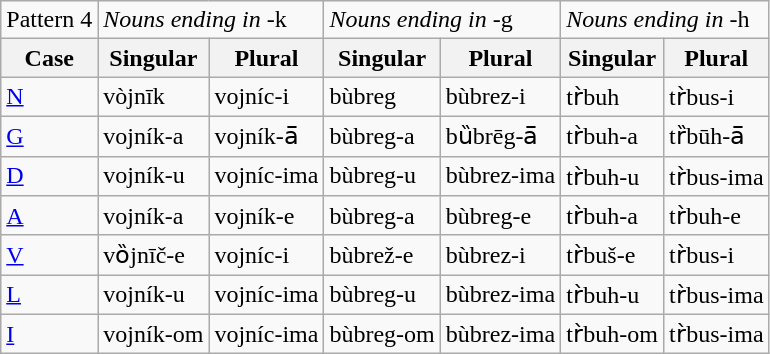<table class="wikitable">
<tr>
<td colspan="1">Pattern 4</td>
<td colspan="2"><em>Nouns ending in</em> -k</td>
<td colspan="2"><em>Nouns ending in</em> -g</td>
<td colspan="2"><em>Nouns ending in</em> -h</td>
</tr>
<tr>
<th>Case</th>
<th>Singular</th>
<th>Plural</th>
<th>Singular</th>
<th>Plural</th>
<th>Singular</th>
<th>Plural</th>
</tr>
<tr>
<td><a href='#'>N</a></td>
<td>vòjnīk</td>
<td>vojníc-i</td>
<td>bùbreg</td>
<td>bùbrez-i</td>
<td>tr̀buh</td>
<td>tr̀bus-i</td>
</tr>
<tr>
<td><a href='#'>G</a></td>
<td>vojník-a</td>
<td>vojník-ā̄</td>
<td>bùbreg-a</td>
<td>bȕbrēg-ā̄</td>
<td>tr̀buh-a</td>
<td>tȑbūh-ā̄</td>
</tr>
<tr>
<td><a href='#'>D</a></td>
<td>vojník-u</td>
<td>vojníc-ima</td>
<td>bùbreg-u</td>
<td>bùbrez-ima</td>
<td>tr̀buh-u</td>
<td>tr̀bus-ima</td>
</tr>
<tr>
<td><a href='#'>A</a></td>
<td>vojník-a</td>
<td>vojník-e</td>
<td>bùbreg-a</td>
<td>bùbreg-e</td>
<td>tr̀buh-a</td>
<td>tr̀buh-e</td>
</tr>
<tr>
<td><a href='#'>V</a></td>
<td>vȍjnīč-e</td>
<td>vojníc-i</td>
<td>bùbrež-e</td>
<td>bùbrez-i</td>
<td>tr̀buš-e</td>
<td>tr̀bus-i</td>
</tr>
<tr>
<td><a href='#'>L</a></td>
<td>vojník-u</td>
<td>vojníc-ima</td>
<td>bùbreg-u</td>
<td>bùbrez-ima</td>
<td>tr̀buh-u</td>
<td>tr̀bus-ima</td>
</tr>
<tr>
<td><a href='#'>I</a></td>
<td>vojník-om</td>
<td>vojníc-ima</td>
<td>bùbreg-om</td>
<td>bùbrez-ima</td>
<td>tr̀buh-om</td>
<td>tr̀bus-ima</td>
</tr>
</table>
